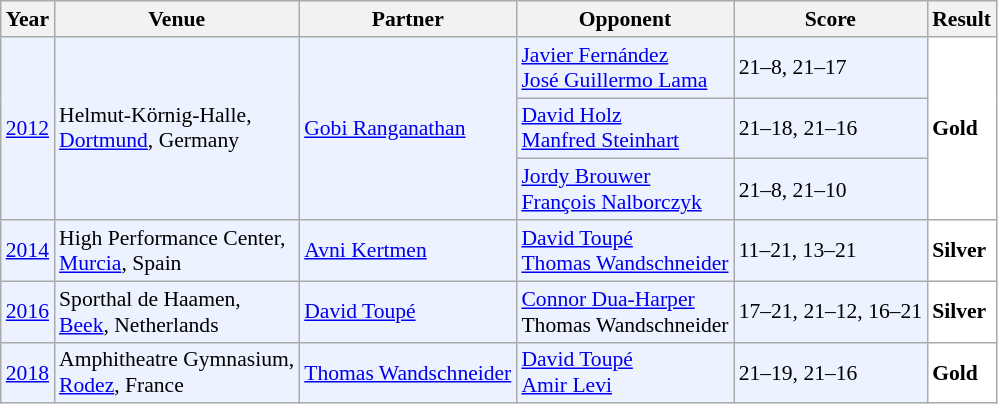<table class="sortable wikitable" style="font-size: 90%;">
<tr>
<th>Year</th>
<th>Venue</th>
<th>Partner</th>
<th>Opponent</th>
<th>Score</th>
<th>Result</th>
</tr>
<tr style="background:#ECF2FF">
<td rowspan="3" align="center"><a href='#'>2012</a></td>
<td rowspan="3" align="left">Helmut-Körnig-Halle,<br><a href='#'>Dortmund</a>, Germany</td>
<td rowspan="3" align="left"> <a href='#'>Gobi Ranganathan</a></td>
<td align="left"> <a href='#'>Javier Fernández</a> <br> <a href='#'>José Guillermo Lama</a></td>
<td align="left">21–8, 21–17</td>
<td rowspan="3" style="text-align:left; background:white"> <strong>Gold</strong></td>
</tr>
<tr style="background:#ECF2FF">
<td align="left"> <a href='#'>David Holz</a> <br> <a href='#'>Manfred Steinhart</a></td>
<td align="left">21–18, 21–16</td>
</tr>
<tr style="background:#ECF2FF">
<td align="left"> <a href='#'>Jordy Brouwer</a> <br> <a href='#'>François Nalborczyk</a></td>
<td align="left">21–8, 21–10</td>
</tr>
<tr style="background:#ECF2FF">
<td align="center"><a href='#'>2014</a></td>
<td align="left">High Performance Center,<br><a href='#'>Murcia</a>, Spain</td>
<td> <a href='#'>Avni Kertmen</a></td>
<td align="left"> <a href='#'>David Toupé</a> <br> <a href='#'>Thomas Wandschneider</a></td>
<td align="left">11–21, 13–21</td>
<td style="text-align:left; background:white"> <strong>Silver</strong></td>
</tr>
<tr style="background:#ECF2FF">
<td align="center"><a href='#'>2016</a></td>
<td align="left">Sporthal de Haamen,<br><a href='#'>Beek</a>, Netherlands</td>
<td> <a href='#'>David Toupé</a></td>
<td align="left"> <a href='#'>Connor Dua-Harper</a><br> Thomas Wandschneider</td>
<td align="left">17–21, 21–12, 16–21</td>
<td style="text-align:left; background:white"> <strong>Silver</strong></td>
</tr>
<tr style="background:#ECF2FF">
<td align="center"><a href='#'>2018</a></td>
<td align="left">Amphitheatre Gymnasium,<br><a href='#'>Rodez</a>, France</td>
<td> <a href='#'>Thomas Wandschneider</a></td>
<td align="left"> <a href='#'>David Toupé</a><br> <a href='#'>Amir Levi</a></td>
<td align="left">21–19, 21–16</td>
<td style="text-align:left; background:white"> <strong>Gold</strong></td>
</tr>
</table>
